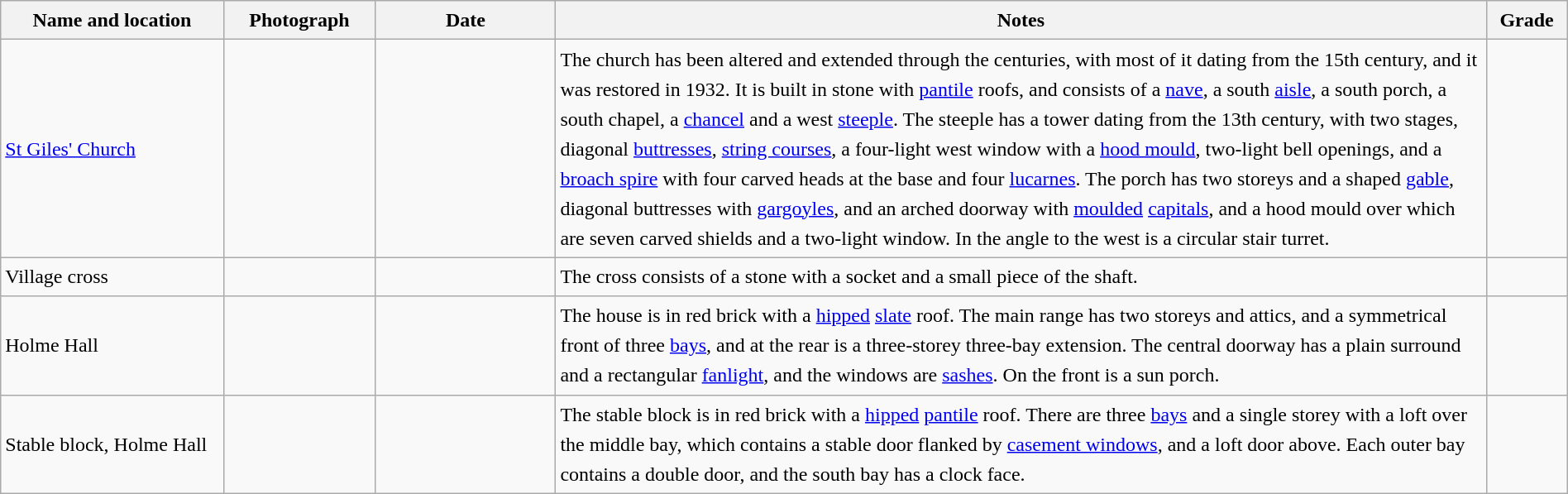<table class="wikitable sortable plainrowheaders" style="width:100%; border:0px; text-align:left; line-height:150%">
<tr>
<th scope="col"  style="width:150px">Name and location</th>
<th scope="col"  style="width:100px" class="unsortable">Photograph</th>
<th scope="col"  style="width:120px">Date</th>
<th scope="col"  style="width:650px" class="unsortable">Notes</th>
<th scope="col"  style="width:50px">Grade</th>
</tr>
<tr>
<td><a href='#'>St Giles' Church</a><br><small></small></td>
<td></td>
<td align="center"></td>
<td>The church has been altered and extended through the centuries, with most of it dating from the 15th century, and it was restored in 1932.  It is built in stone with <a href='#'>pantile</a> roofs, and consists of a <a href='#'>nave</a>, a south <a href='#'>aisle</a>, a south porch, a south chapel, a <a href='#'>chancel</a> and a west <a href='#'>steeple</a>.  The steeple has a tower dating from the 13th century, with two stages, diagonal <a href='#'>buttresses</a>, <a href='#'>string courses</a>, a four-light west window with a <a href='#'>hood mould</a>, two-light bell openings, and a <a href='#'>broach spire</a> with four carved heads at the base and four <a href='#'>lucarnes</a>.  The porch has two storeys and a shaped <a href='#'>gable</a>, diagonal buttresses with <a href='#'>gargoyles</a>, and an arched doorway with <a href='#'>moulded</a> <a href='#'>capitals</a>, and a hood mould over which are seven carved shields and a two-light window.  In the angle to the west is a circular stair turret.</td>
<td align="center" ></td>
</tr>
<tr>
<td>Village cross<br><small></small></td>
<td></td>
<td align="center"></td>
<td>The cross consists of a stone with a socket and a small piece of the shaft.</td>
<td align="center" ></td>
</tr>
<tr>
<td>Holme Hall<br><small></small></td>
<td></td>
<td align="center"></td>
<td>The house is in red brick with a <a href='#'>hipped</a> <a href='#'>slate</a> roof.  The main range has two storeys and attics, and a symmetrical front of three <a href='#'>bays</a>, and at the rear is a three-storey three-bay extension.  The central doorway has a plain surround and a rectangular <a href='#'>fanlight</a>, and the windows are <a href='#'>sashes</a>.  On the front is a sun porch.</td>
<td align="center" ></td>
</tr>
<tr>
<td>Stable block, Holme Hall<br><small></small></td>
<td></td>
<td align="center"></td>
<td>The stable block is in red brick with a <a href='#'>hipped</a> <a href='#'>pantile</a> roof.  There are three <a href='#'>bays</a> and a single storey with a loft over the middle bay, which contains a stable door flanked by <a href='#'>casement windows</a>, and a loft door above.  Each outer bay contains a double door, and the south bay has a clock face.</td>
<td align="center" ></td>
</tr>
<tr>
</tr>
</table>
